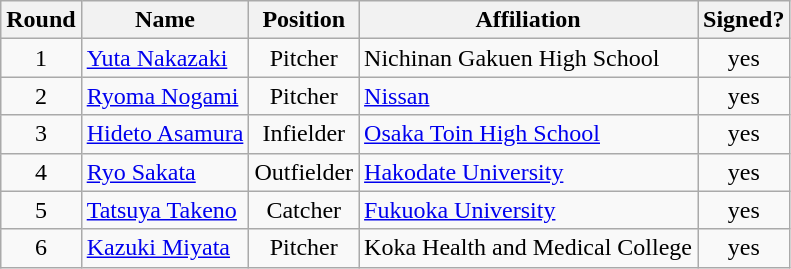<table class="wikitable" style="text-align:center;">
<tr>
<th>Round</th>
<th>Name</th>
<th>Position</th>
<th>Affiliation</th>
<th>Signed?</th>
</tr>
<tr>
<td>1</td>
<td style="text-align:left;"><a href='#'>Yuta Nakazaki</a></td>
<td>Pitcher</td>
<td style="text-align:left;">Nichinan Gakuen High School</td>
<td>yes</td>
</tr>
<tr>
<td>2</td>
<td style="text-align:left;"><a href='#'>Ryoma Nogami</a></td>
<td>Pitcher</td>
<td style="text-align:left;"><a href='#'>Nissan</a></td>
<td>yes</td>
</tr>
<tr>
<td>3</td>
<td style="text-align:left;"><a href='#'>Hideto Asamura</a></td>
<td>Infielder</td>
<td style="text-align:left;"><a href='#'>Osaka Toin High School</a></td>
<td>yes</td>
</tr>
<tr>
<td>4</td>
<td style="text-align:left;"><a href='#'>Ryo Sakata</a></td>
<td>Outfielder</td>
<td style="text-align:left;"><a href='#'>Hakodate University</a></td>
<td>yes</td>
</tr>
<tr>
<td>5</td>
<td style="text-align:left;"><a href='#'>Tatsuya Takeno</a></td>
<td>Catcher</td>
<td style="text-align:left;"><a href='#'>Fukuoka University</a></td>
<td>yes</td>
</tr>
<tr>
<td>6</td>
<td style="text-align:left;"><a href='#'>Kazuki Miyata</a></td>
<td>Pitcher</td>
<td style="text-align:left;">Koka Health and Medical College</td>
<td>yes</td>
</tr>
</table>
